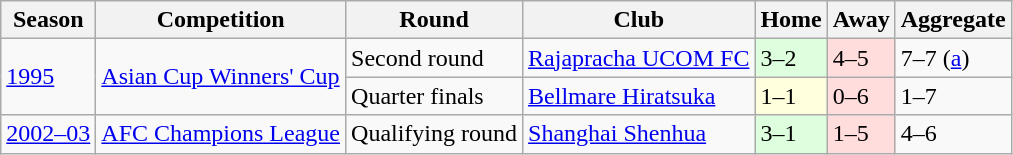<table class="wikitable">
<tr>
<th>Season</th>
<th>Competition</th>
<th>Round</th>
<th>Club</th>
<th>Home</th>
<th>Away</th>
<th>Aggregate</th>
</tr>
<tr>
<td rowspan="2"><a href='#'>1995</a></td>
<td rowspan="2"><a href='#'>Asian Cup Winners' Cup</a></td>
<td>Second round</td>
<td> <a href='#'>Rajapracha UCOM FC</a></td>
<td style="background:#dfd;">3–2</td>
<td style="background:#fdd;">4–5</td>
<td>7–7 (<a href='#'>a</a>)</td>
</tr>
<tr>
<td>Quarter finals</td>
<td> <a href='#'>Bellmare Hiratsuka</a></td>
<td style="background:#ffd;">1–1</td>
<td style="background:#fdd;">0–6</td>
<td>1–7</td>
</tr>
<tr>
<td><a href='#'>2002–03</a></td>
<td><a href='#'>AFC Champions League</a></td>
<td>Qualifying round</td>
<td> <a href='#'>Shanghai Shenhua</a></td>
<td style="background:#dfd;">3–1</td>
<td style="background:#fdd;">1–5</td>
<td>4–6</td>
</tr>
</table>
